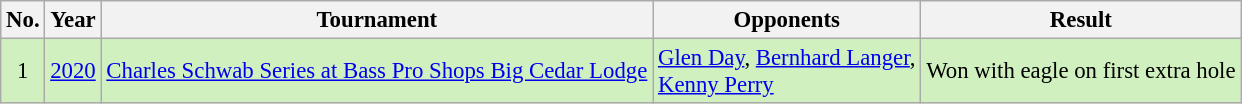<table class="wikitable" style="font-size:95%;">
<tr>
<th>No.</th>
<th>Year</th>
<th>Tournament</th>
<th>Opponents</th>
<th>Result</th>
</tr>
<tr style="background:#D0F0C0;">
<td align=center>1</td>
<td><a href='#'>2020</a></td>
<td><a href='#'>Charles Schwab Series at Bass Pro Shops Big Cedar Lodge</a></td>
<td> <a href='#'>Glen Day</a>,  <a href='#'>Bernhard Langer</a>,<br> <a href='#'>Kenny Perry</a></td>
<td>Won with eagle on first extra hole</td>
</tr>
</table>
